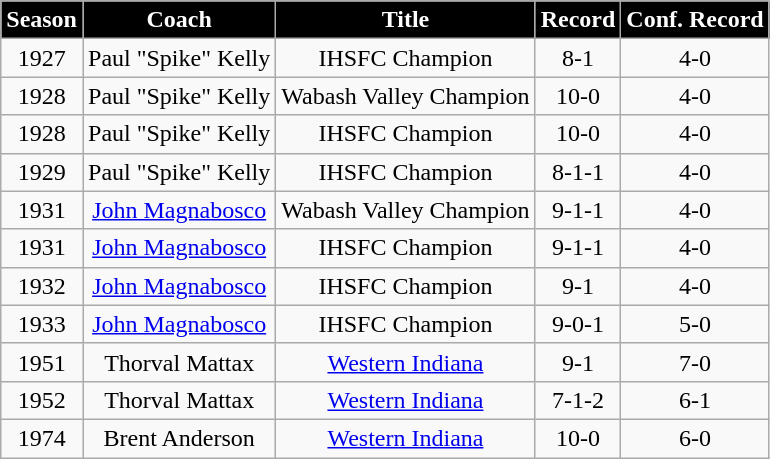<table class="wikitable" border="1" style="text-align:center;">
<tr>
<th style="background:#000000; color:white"><span> Season</span></th>
<th style="background:#000000; color:white"><span> Coach</span></th>
<th style="background:#000000; color:white"><span> Title</span></th>
<th style="background:#000000; color:white"><span> Record</span></th>
<th style="background:#000000; color:white"><span> Conf. Record</span></th>
</tr>
<tr>
<td>1927</td>
<td>Paul "Spike" Kelly</td>
<td>IHSFC Champion</td>
<td>8-1</td>
<td>4-0</td>
</tr>
<tr>
<td>1928</td>
<td>Paul "Spike" Kelly</td>
<td>Wabash Valley Champion</td>
<td>10-0</td>
<td>4-0</td>
</tr>
<tr>
<td>1928</td>
<td>Paul "Spike" Kelly</td>
<td>IHSFC Champion</td>
<td>10-0</td>
<td>4-0</td>
</tr>
<tr>
<td>1929</td>
<td>Paul "Spike" Kelly</td>
<td>IHSFC Champion</td>
<td>8-1-1</td>
<td>4-0</td>
</tr>
<tr>
<td>1931</td>
<td><a href='#'>John Magnabosco</a></td>
<td>Wabash Valley Champion</td>
<td>9-1-1</td>
<td>4-0</td>
</tr>
<tr>
<td>1931</td>
<td><a href='#'>John Magnabosco</a></td>
<td>IHSFC Champion</td>
<td>9-1-1</td>
<td>4-0</td>
</tr>
<tr>
<td>1932</td>
<td><a href='#'>John Magnabosco</a></td>
<td>IHSFC Champion</td>
<td>9-1</td>
<td>4-0</td>
</tr>
<tr>
<td>1933</td>
<td><a href='#'>John Magnabosco</a></td>
<td>IHSFC Champion</td>
<td>9-0-1</td>
<td>5-0</td>
</tr>
<tr>
<td>1951</td>
<td>Thorval Mattax</td>
<td><a href='#'>Western Indiana</a></td>
<td>9-1</td>
<td>7-0</td>
</tr>
<tr>
<td>1952</td>
<td>Thorval Mattax</td>
<td><a href='#'>Western Indiana</a></td>
<td>7-1-2</td>
<td>6-1</td>
</tr>
<tr>
<td>1974</td>
<td>Brent Anderson</td>
<td><a href='#'>Western Indiana</a></td>
<td>10-0</td>
<td>6-0</td>
</tr>
</table>
